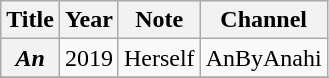<table class="wikitable">
<tr>
<th scope="col">Title</th>
<th scope="col">Year</th>
<th scope="col">Note</th>
<th scope="col">Channel</th>
</tr>
<tr>
<th scope=row><em>An</em></th>
<td>2019</td>
<td>Herself</td>
<td>AnByAnahi</td>
</tr>
<tr>
</tr>
</table>
